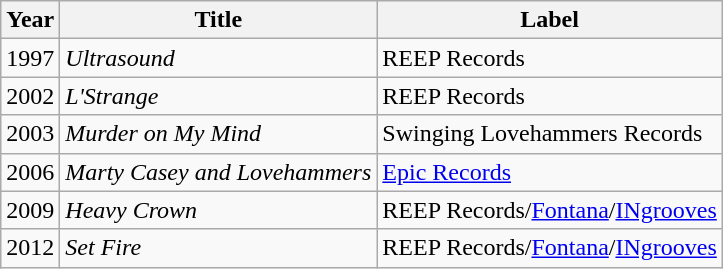<table class="wikitable">
<tr>
<th align="left">Year</th>
<th align="left">Title</th>
<th align="left">Label</th>
</tr>
<tr>
<td>1997</td>
<td><em>Ultrasound</em></td>
<td>REEP Records</td>
</tr>
<tr>
<td>2002</td>
<td><em>L'Strange</em></td>
<td>REEP Records</td>
</tr>
<tr>
<td>2003</td>
<td><em>Murder on My Mind</em></td>
<td>Swinging Lovehammers Records</td>
</tr>
<tr>
<td>2006</td>
<td><em>Marty Casey and Lovehammers</em></td>
<td><a href='#'>Epic Records</a></td>
</tr>
<tr>
<td>2009</td>
<td><em>Heavy Crown</em></td>
<td>REEP Records/<a href='#'>Fontana</a>/<a href='#'>INgrooves</a></td>
</tr>
<tr>
<td>2012</td>
<td><em>Set Fire</em></td>
<td>REEP Records/<a href='#'>Fontana</a>/<a href='#'>INgrooves</a></td>
</tr>
</table>
